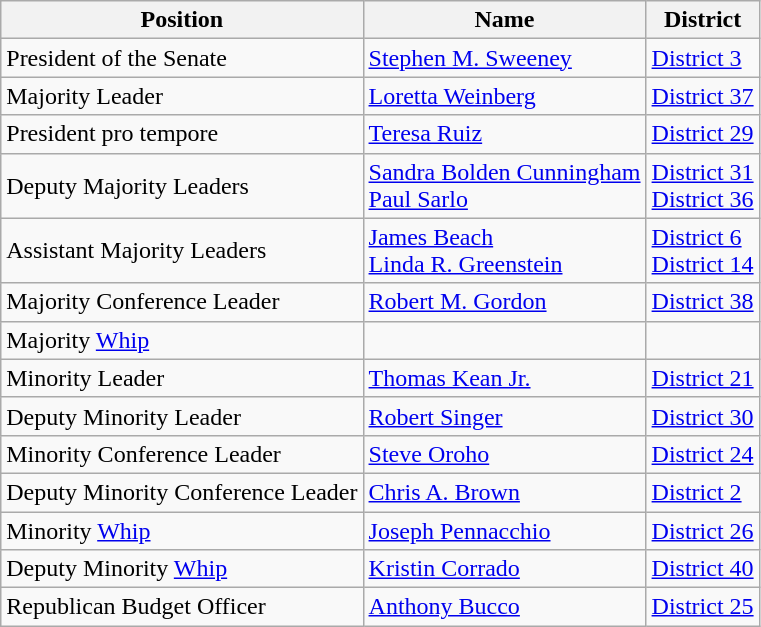<table class="wikitable">
<tr>
<th>Position</th>
<th>Name</th>
<th>District</th>
</tr>
<tr>
<td>President of the Senate</td>
<td><a href='#'>Stephen M. Sweeney</a></td>
<td><a href='#'>District 3</a></td>
</tr>
<tr>
<td>Majority Leader</td>
<td><a href='#'>Loretta Weinberg</a></td>
<td><a href='#'>District 37</a></td>
</tr>
<tr>
<td>President pro tempore</td>
<td><a href='#'>Teresa Ruiz</a></td>
<td><a href='#'>District 29</a></td>
</tr>
<tr>
<td>Deputy Majority Leaders</td>
<td><a href='#'>Sandra Bolden Cunningham</a><br><a href='#'>Paul Sarlo</a></td>
<td><a href='#'>District 31</a><br><a href='#'>District 36</a></td>
</tr>
<tr>
<td>Assistant Majority Leaders</td>
<td><a href='#'>James Beach</a><br><a href='#'>Linda R. Greenstein</a></td>
<td><a href='#'>District 6</a><br><a href='#'>District 14</a></td>
</tr>
<tr>
<td>Majority Conference Leader</td>
<td><a href='#'>Robert M. Gordon</a></td>
<td><a href='#'>District 38</a></td>
</tr>
<tr>
<td>Majority <a href='#'>Whip</a></td>
<td></td>
<td></td>
</tr>
<tr>
<td>Minority Leader</td>
<td><a href='#'>Thomas Kean Jr.</a></td>
<td><a href='#'>District 21</a></td>
</tr>
<tr>
<td>Deputy Minority Leader</td>
<td><a href='#'>Robert Singer</a></td>
<td><a href='#'>District 30</a></td>
</tr>
<tr>
<td>Minority Conference Leader</td>
<td><a href='#'>Steve Oroho</a></td>
<td><a href='#'>District 24</a></td>
</tr>
<tr>
<td>Deputy Minority Conference Leader</td>
<td><a href='#'>Chris A. Brown</a></td>
<td><a href='#'>District 2</a></td>
</tr>
<tr>
<td>Minority <a href='#'>Whip</a></td>
<td><a href='#'>Joseph Pennacchio</a></td>
<td><a href='#'>District 26</a></td>
</tr>
<tr>
<td>Deputy Minority <a href='#'>Whip</a></td>
<td><a href='#'>Kristin Corrado</a></td>
<td><a href='#'>District 40</a></td>
</tr>
<tr>
<td>Republican Budget Officer</td>
<td><a href='#'>Anthony Bucco</a></td>
<td><a href='#'>District 25</a></td>
</tr>
</table>
